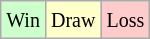<table class="wikitable">
<tr>
<td style="background-color: #ccffcc;"><small>Win</small></td>
<td style="background-color: #ffffcc;"><small>Draw</small></td>
<td style="background-color: #ffcccc;"><small>Loss</small></td>
</tr>
</table>
